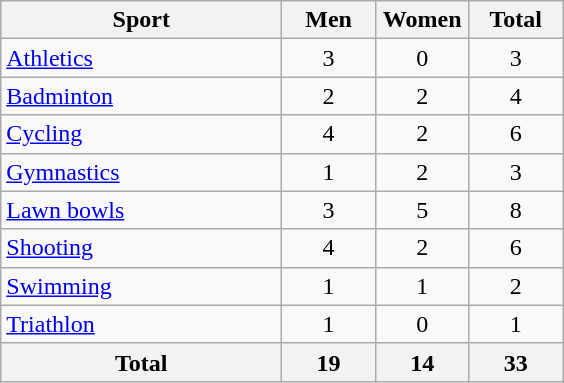<table class="wikitable sortable" style="text-align:center;">
<tr>
<th width=180>Sport</th>
<th width=55>Men</th>
<th width=55>Women</th>
<th width=55>Total</th>
</tr>
<tr>
<td align=left><a href='#'>Athletics</a></td>
<td>3</td>
<td>0</td>
<td>3</td>
</tr>
<tr>
<td align=left><a href='#'>Badminton</a></td>
<td>2</td>
<td>2</td>
<td>4</td>
</tr>
<tr>
<td align=left><a href='#'>Cycling</a></td>
<td>4</td>
<td>2</td>
<td>6</td>
</tr>
<tr>
<td align=left><a href='#'>Gymnastics</a></td>
<td>1</td>
<td>2</td>
<td>3</td>
</tr>
<tr>
<td align=left><a href='#'>Lawn bowls</a></td>
<td>3</td>
<td>5</td>
<td>8</td>
</tr>
<tr>
<td align=left><a href='#'>Shooting</a></td>
<td>4</td>
<td>2</td>
<td>6</td>
</tr>
<tr>
<td align=left><a href='#'>Swimming</a></td>
<td>1</td>
<td>1</td>
<td>2</td>
</tr>
<tr>
<td align=left><a href='#'>Triathlon</a></td>
<td>1</td>
<td>0</td>
<td>1</td>
</tr>
<tr>
<th>Total</th>
<th>19</th>
<th>14</th>
<th>33</th>
</tr>
</table>
